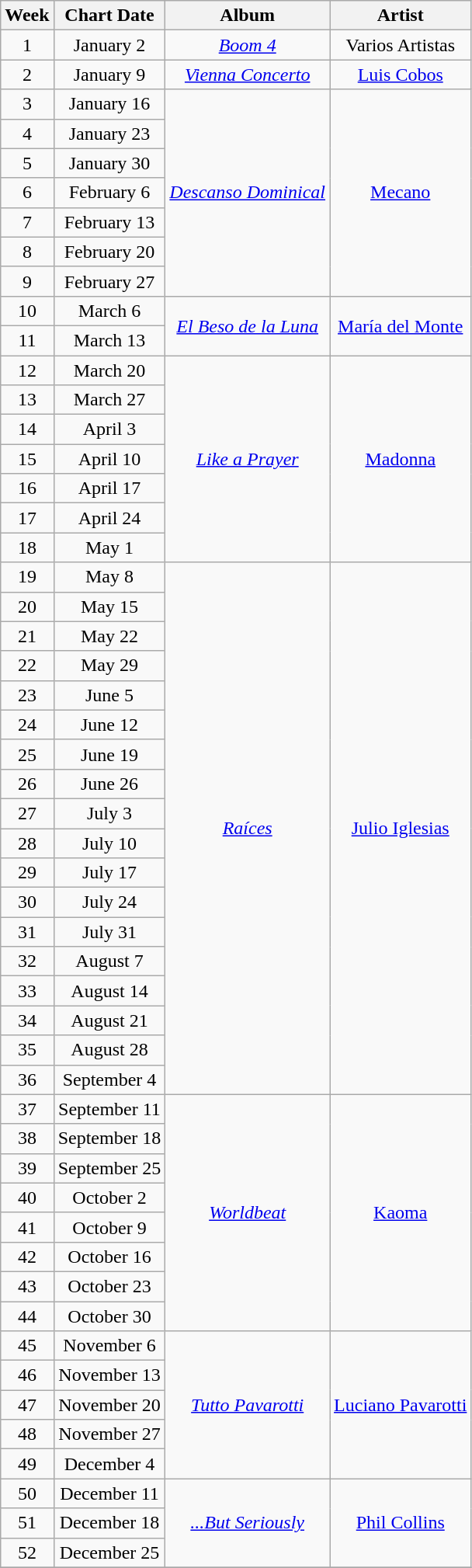<table class="wikitable" style="text-align: center">
<tr>
<th width="">Week</th>
<th width="">Chart Date</th>
<th width="">Album</th>
<th width="">Artist</th>
</tr>
<tr>
<td>1</td>
<td>January 2</td>
<td><em><a href='#'>Boom 4</a></em></td>
<td>Varios Artistas</td>
</tr>
<tr>
<td>2</td>
<td>January 9</td>
<td><em><a href='#'>Vienna Concerto</a></em></td>
<td><a href='#'>Luis Cobos</a></td>
</tr>
<tr>
<td>3</td>
<td>January 16</td>
<td rowspan="7"><em><a href='#'>Descanso Dominical</a></em></td>
<td rowspan="7"><a href='#'>Mecano</a></td>
</tr>
<tr>
<td>4</td>
<td>January 23</td>
</tr>
<tr>
<td>5</td>
<td>January 30</td>
</tr>
<tr>
<td>6</td>
<td>February 6</td>
</tr>
<tr>
<td>7</td>
<td>February 13</td>
</tr>
<tr>
<td>8</td>
<td>February 20</td>
</tr>
<tr>
<td>9</td>
<td>February 27</td>
</tr>
<tr>
<td>10</td>
<td>March 6</td>
<td rowspan="2"><em><a href='#'>El Beso de la Luna</a></em></td>
<td rowspan="2"><a href='#'>María del Monte</a></td>
</tr>
<tr>
<td>11</td>
<td>March 13</td>
</tr>
<tr>
<td>12</td>
<td>March 20</td>
<td rowspan="7"><em><a href='#'>Like a Prayer</a></em></td>
<td rowspan="7"><a href='#'>Madonna</a></td>
</tr>
<tr>
<td>13</td>
<td>March 27</td>
</tr>
<tr>
<td>14</td>
<td>April 3</td>
</tr>
<tr>
<td>15</td>
<td>April 10</td>
</tr>
<tr>
<td>16</td>
<td>April 17</td>
</tr>
<tr>
<td>17</td>
<td>April 24</td>
</tr>
<tr>
<td>18</td>
<td>May 1</td>
</tr>
<tr>
<td>19</td>
<td>May 8</td>
<td rowspan="18"><em><a href='#'>Raíces</a></em></td>
<td rowspan="18"><a href='#'>Julio Iglesias</a></td>
</tr>
<tr>
<td>20</td>
<td>May 15</td>
</tr>
<tr>
<td>21</td>
<td>May 22</td>
</tr>
<tr>
<td>22</td>
<td>May 29</td>
</tr>
<tr>
<td>23</td>
<td>June 5</td>
</tr>
<tr>
<td>24</td>
<td>June 12</td>
</tr>
<tr>
<td>25</td>
<td>June 19</td>
</tr>
<tr>
<td>26</td>
<td>June 26</td>
</tr>
<tr>
<td>27</td>
<td>July 3</td>
</tr>
<tr>
<td>28</td>
<td>July 10</td>
</tr>
<tr>
<td>29</td>
<td>July 17</td>
</tr>
<tr>
<td>30</td>
<td>July 24</td>
</tr>
<tr>
<td>31</td>
<td>July 31</td>
</tr>
<tr>
<td>32</td>
<td>August 7</td>
</tr>
<tr>
<td>33</td>
<td>August 14</td>
</tr>
<tr>
<td>34</td>
<td>August 21</td>
</tr>
<tr>
<td>35</td>
<td>August 28</td>
</tr>
<tr>
<td>36</td>
<td>September 4</td>
</tr>
<tr>
<td>37</td>
<td>September 11</td>
<td rowspan="8"><em><a href='#'>Worldbeat</a></em></td>
<td rowspan="8"><a href='#'>Kaoma</a></td>
</tr>
<tr>
<td>38</td>
<td>September 18</td>
</tr>
<tr>
<td>39</td>
<td>September 25</td>
</tr>
<tr>
<td>40</td>
<td>October 2</td>
</tr>
<tr>
<td>41</td>
<td>October 9</td>
</tr>
<tr>
<td>42</td>
<td>October 16</td>
</tr>
<tr>
<td>43</td>
<td>October 23</td>
</tr>
<tr>
<td>44</td>
<td>October 30</td>
</tr>
<tr>
<td>45</td>
<td>November 6</td>
<td rowspan="5"><em><a href='#'>Tutto Pavarotti</a></em></td>
<td rowspan="5"><a href='#'>Luciano Pavarotti</a></td>
</tr>
<tr>
<td>46</td>
<td>November 13</td>
</tr>
<tr>
<td>47</td>
<td>November 20</td>
</tr>
<tr>
<td>48</td>
<td>November 27</td>
</tr>
<tr>
<td>49</td>
<td>December 4</td>
</tr>
<tr>
<td>50</td>
<td>December 11</td>
<td rowspan="3"><em><a href='#'>...But Seriously</a></em></td>
<td rowspan="3"><a href='#'>Phil Collins</a></td>
</tr>
<tr>
<td>51</td>
<td>December 18</td>
</tr>
<tr>
<td>52</td>
<td>December 25</td>
</tr>
<tr>
</tr>
</table>
